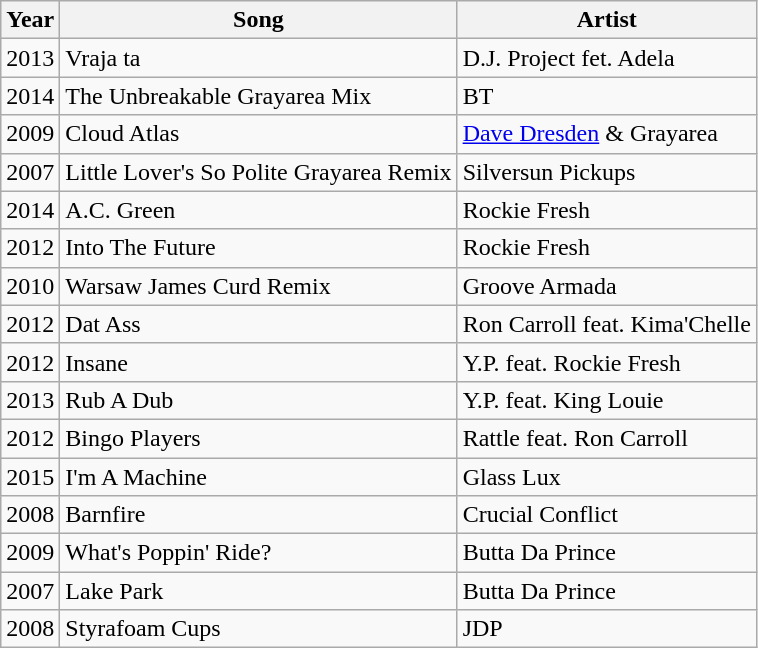<table class="wikitable">
<tr>
<th>Year</th>
<th>Song</th>
<th>Artist</th>
</tr>
<tr>
<td>2013</td>
<td>Vraja ta</td>
<td>D.J. Project fet. Adela</td>
</tr>
<tr>
<td>2014</td>
<td>The Unbreakable Grayarea Mix</td>
<td>BT</td>
</tr>
<tr>
<td>2009</td>
<td>Cloud Atlas</td>
<td><a href='#'>Dave Dresden</a> & Grayarea</td>
</tr>
<tr>
<td>2007</td>
<td>Little Lover's So Polite Grayarea Remix</td>
<td>Silversun Pickups</td>
</tr>
<tr>
<td>2014</td>
<td>A.C. Green</td>
<td>Rockie Fresh</td>
</tr>
<tr>
<td>2012</td>
<td>Into The Future</td>
<td>Rockie Fresh</td>
</tr>
<tr>
<td>2010</td>
<td>Warsaw James Curd Remix</td>
<td>Groove Armada</td>
</tr>
<tr>
<td>2012</td>
<td>Dat Ass</td>
<td>Ron Carroll feat. Kima'Chelle</td>
</tr>
<tr>
<td>2012</td>
<td>Insane</td>
<td>Y.P. feat. Rockie Fresh</td>
</tr>
<tr>
<td>2013</td>
<td>Rub A Dub</td>
<td>Y.P. feat. King Louie</td>
</tr>
<tr>
<td>2012</td>
<td>Bingo Players</td>
<td>Rattle feat. Ron Carroll</td>
</tr>
<tr>
<td>2015</td>
<td>I'm A Machine</td>
<td>Glass Lux</td>
</tr>
<tr>
<td>2008</td>
<td>Barnfire</td>
<td>Crucial Conflict</td>
</tr>
<tr>
<td>2009</td>
<td>What's Poppin' Ride?</td>
<td>Butta Da Prince</td>
</tr>
<tr>
<td>2007</td>
<td>Lake Park</td>
<td>Butta Da Prince</td>
</tr>
<tr>
<td>2008</td>
<td>Styrafoam Cups</td>
<td>JDP</td>
</tr>
</table>
